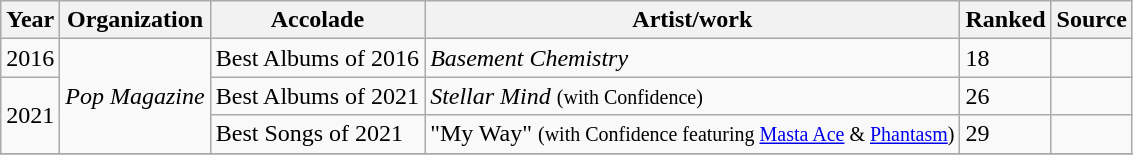<table class="wikitable">
<tr>
<th>Year</th>
<th>Organization</th>
<th>Accolade</th>
<th>Artist/work</th>
<th>Ranked</th>
<th>Source</th>
</tr>
<tr>
<td>2016</td>
<td rowspan="3"><em>Pop Magazine</em></td>
<td>Best Albums of 2016</td>
<td><em>Basement Chemistry</em></td>
<td>18</td>
<td></td>
</tr>
<tr>
<td rowspan="2">2021</td>
<td>Best Albums of 2021</td>
<td><em>Stellar Mind</em> <small>(with Confidence)</small></td>
<td>26</td>
<td></td>
</tr>
<tr>
<td>Best Songs of 2021</td>
<td>"My Way" <small>(with Confidence featuring <a href='#'>Masta Ace</a> & <a href='#'>Phantasm</a>)</small></td>
<td>29</td>
<td></td>
</tr>
<tr>
</tr>
</table>
